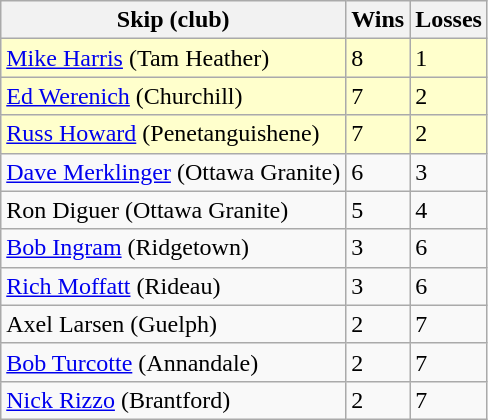<table class="wikitable">
<tr>
<th>Skip (club)</th>
<th>Wins</th>
<th>Losses</th>
</tr>
<tr bgcolor=#ffffcc>
<td><a href='#'>Mike Harris</a> (Tam Heather)</td>
<td>8</td>
<td>1</td>
</tr>
<tr bgcolor=#ffffcc>
<td><a href='#'>Ed Werenich</a> (Churchill)</td>
<td>7</td>
<td>2</td>
</tr>
<tr bgcolor=#ffffcc>
<td><a href='#'>Russ Howard</a> (Penetanguishene)</td>
<td>7</td>
<td>2</td>
</tr>
<tr>
<td><a href='#'>Dave Merklinger</a> (Ottawa Granite)</td>
<td>6</td>
<td>3</td>
</tr>
<tr>
<td>Ron Diguer (Ottawa Granite)</td>
<td>5</td>
<td>4</td>
</tr>
<tr>
<td><a href='#'>Bob Ingram</a> (Ridgetown)</td>
<td>3</td>
<td>6</td>
</tr>
<tr>
<td><a href='#'>Rich Moffatt</a> (Rideau)</td>
<td>3</td>
<td>6</td>
</tr>
<tr>
<td>Axel Larsen (Guelph)</td>
<td>2</td>
<td>7</td>
</tr>
<tr>
<td><a href='#'>Bob Turcotte</a> (Annandale)</td>
<td>2</td>
<td>7</td>
</tr>
<tr>
<td><a href='#'>Nick Rizzo</a> (Brantford)</td>
<td>2</td>
<td>7</td>
</tr>
</table>
